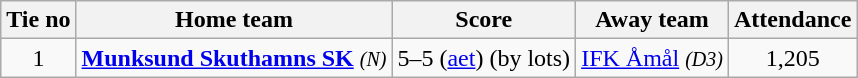<table class="wikitable" style="text-align:center">
<tr>
<th style= width="40px">Tie no</th>
<th style= width="150px">Home team</th>
<th style= width="60px">Score</th>
<th style= width="150px">Away team</th>
<th style= width="30px">Attendance</th>
</tr>
<tr>
<td>1</td>
<td><strong><a href='#'>Munksund Skuthamns SK</a></strong> <em><small>(N)</small></em></td>
<td>5–5 (<a href='#'>aet</a>) (by lots)</td>
<td><a href='#'>IFK Åmål</a> <em><small>(D3)</small></em></td>
<td>1,205</td>
</tr>
</table>
